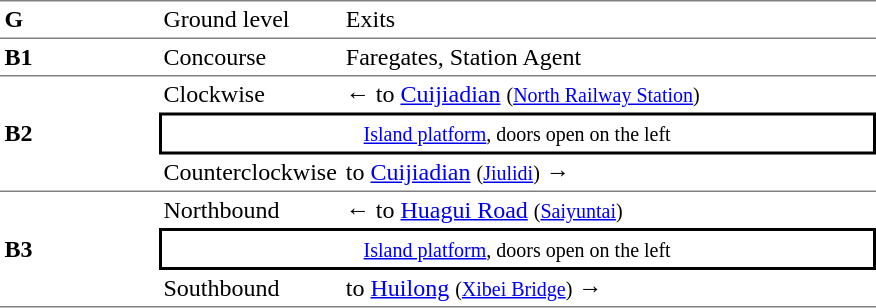<table cellspacing=0 cellpadding=3>
<tr>
<td style="border-top:solid 1px gray;border-bottom:solid 1px gray;" width=100><strong>G</strong></td>
<td style="border-top:solid 1px gray;border-bottom:solid 1px gray;" width=100>Ground level</td>
<td style="border-top:solid 1px gray;border-bottom:solid 1px gray;" width=350>Exits</td>
</tr>
<tr>
<td style="border-top:solid 0px gray;border-bottom:solid 1px gray;" width=100><strong>B1</strong></td>
<td style="border-top:solid 0px gray;border-bottom:solid 1px gray;" width=100>Concourse</td>
<td style="border-top:solid 0px gray;border-bottom:solid 1px gray;" width=350>Faregates, Station Agent</td>
</tr>
<tr>
<td style="border-bottom:solid 1px gray;" rowspan=3><strong>B2</strong></td>
<td>Clockwise</td>
<td>←  to <a href='#'>Cuijiadian</a> <small>(<a href='#'>North Railway Station</a>)</small></td>
</tr>
<tr>
<td style="border-right:solid 2px black;border-left:solid 2px black;border-top:solid 2px black;border-bottom:solid 2px black;text-align:center;" colspan=2><small><a href='#'>Island platform</a>, doors open on the left</small></td>
</tr>
<tr>
<td style="border-bottom:solid 1px gray;">Counterclockwise</td>
<td style="border-bottom:solid 1px gray;">  to <a href='#'>Cuijiadian</a> <small>(<a href='#'>Jiulidi</a>)</small> →</td>
</tr>
<tr>
<td style="border-bottom:solid 1px gray;" rowspan=3><strong>B3</strong></td>
<td>Northbound</td>
<td>←  to <a href='#'>Huagui Road</a> <small>(<a href='#'>Saiyuntai</a>)</small></td>
</tr>
<tr>
<td style="border-right:solid 2px black;border-left:solid 2px black;border-top:solid 2px black;border-bottom:solid 2px black;text-align:center;" colspan=2><small><a href='#'>Island platform</a>, doors open on the left</small></td>
</tr>
<tr>
<td style="border-bottom:solid 1px gray;">Southbound</td>
<td style="border-bottom:solid 1px gray;">  to <a href='#'>Huilong</a> <small>(<a href='#'>Xibei Bridge</a>)</small> →</td>
</tr>
</table>
